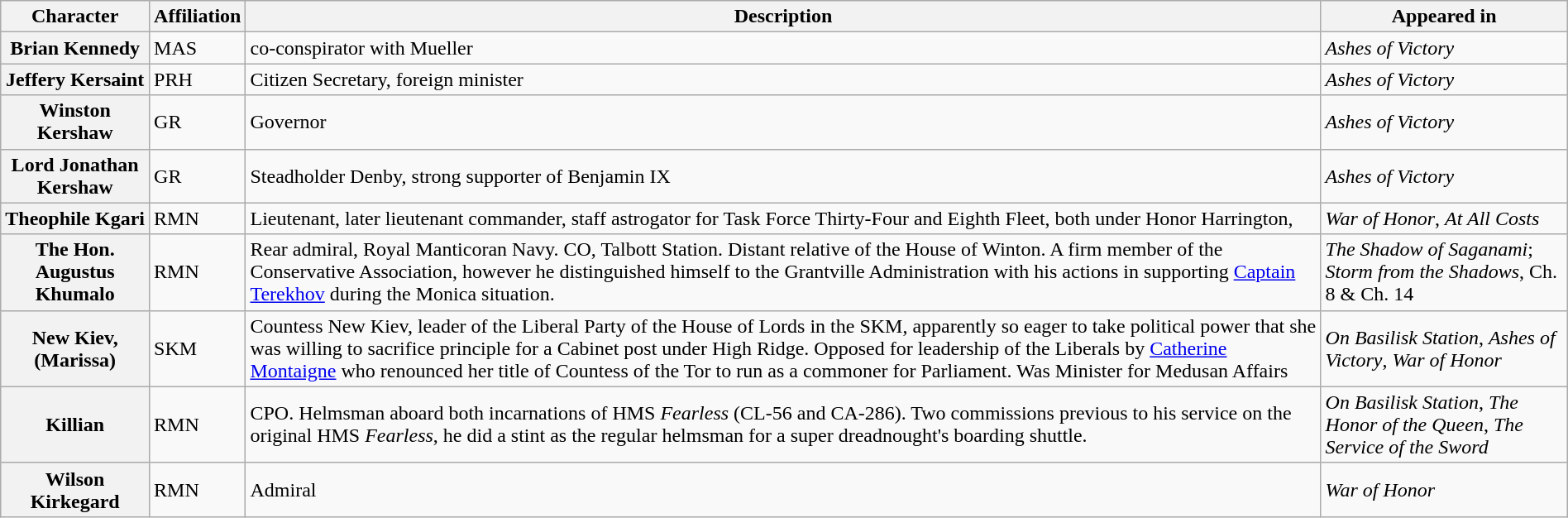<table class="wikitable" style="width: 100%">
<tr>
<th>Character</th>
<th>Affiliation</th>
<th>Description</th>
<th>Appeared in</th>
</tr>
<tr>
<th>Brian Kennedy</th>
<td>MAS</td>
<td>co-conspirator with Mueller</td>
<td><em>Ashes of Victory</em></td>
</tr>
<tr>
<th>Jeffery Kersaint</th>
<td>PRH</td>
<td>Citizen Secretary, foreign minister</td>
<td><em>Ashes of Victory</em></td>
</tr>
<tr>
<th>Winston Kershaw</th>
<td>GR</td>
<td>Governor</td>
<td><em>Ashes of Victory</em></td>
</tr>
<tr>
<th>Lord Jonathan Kershaw</th>
<td>GR</td>
<td>Steadholder Denby, strong supporter of Benjamin IX</td>
<td><em>Ashes of Victory</em></td>
</tr>
<tr>
<th>Theophile Kgari</th>
<td>RMN</td>
<td>Lieutenant, later lieutenant commander, staff astrogator for Task Force Thirty-Four and Eighth Fleet, both under Honor Harrington,</td>
<td><em>War of Honor</em>, <em>At All Costs</em></td>
</tr>
<tr>
<th>The Hon. Augustus Khumalo</th>
<td>RMN</td>
<td>Rear admiral, Royal Manticoran Navy. CO, Talbott Station. Distant relative of the House of Winton. A firm member of the Conservative Association, however he distinguished himself to the Grantville Administration with his actions in supporting <a href='#'>Captain Terekhov</a> during the Monica situation.<br></td>
<td><em>The Shadow of Saganami</em>; <em>Storm from the Shadows</em>, Ch. 8 & Ch. 14</td>
</tr>
<tr>
<th>New Kiev, (Marissa)</th>
<td>SKM</td>
<td>Countess New Kiev, leader of the Liberal Party of the House of Lords in the SKM, apparently so eager to take political power that she was willing to sacrifice principle for a Cabinet post under High Ridge. Opposed for leadership of the Liberals by <a href='#'>Catherine Montaigne</a> who renounced her title of Countess of the Tor to run as a commoner for Parliament. Was Minister for Medusan Affairs</td>
<td><em>On Basilisk Station</em>, <em>Ashes of Victory</em>, <em>War of Honor</em></td>
</tr>
<tr>
<th>Killian</th>
<td>RMN</td>
<td>CPO. Helmsman aboard both incarnations of HMS <em>Fearless</em> (CL-56 and CA-286). Two commissions previous to his service on the original HMS <em>Fearless</em>, he did a stint as the regular helmsman for a super dreadnought's boarding shuttle.</td>
<td><em>On Basilisk Station</em>, <em>The Honor of the Queen</em>, <em>The Service of the Sword</em></td>
</tr>
<tr>
<th>Wilson Kirkegard</th>
<td>RMN</td>
<td>Admiral</td>
<td><em>War of Honor</em></td>
</tr>
</table>
